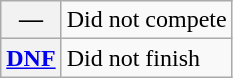<table class="wikitable">
<tr>
<th scope="row">—</th>
<td>Did not compete</td>
</tr>
<tr>
<th scope="row"><a href='#'>DNF</a></th>
<td>Did not finish</td>
</tr>
</table>
